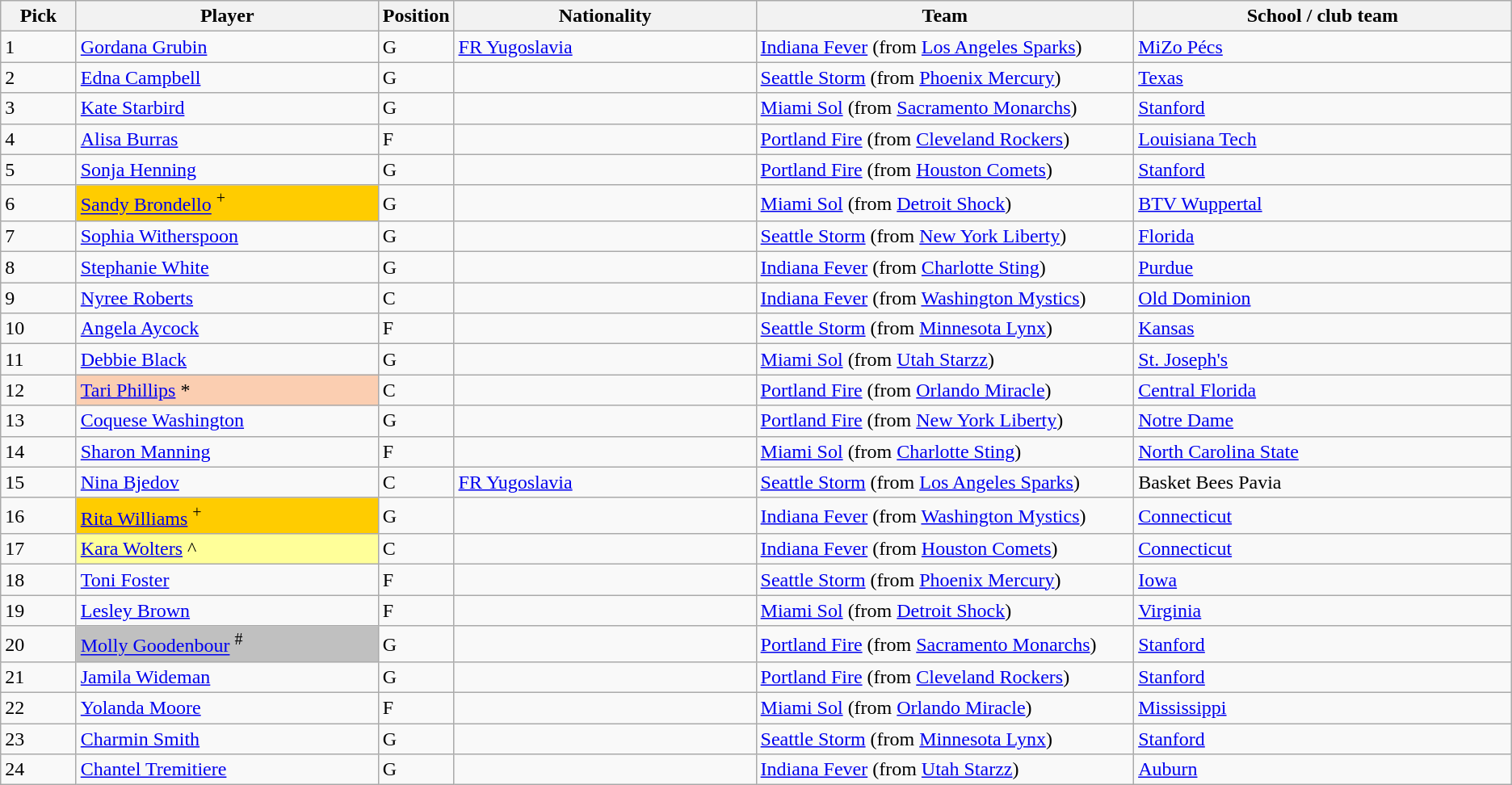<table class="wikitable sortable">
<tr>
<th style="width:5%;">Pick</th>
<th style="width:20%;">Player</th>
<th style="width:5%;">Position</th>
<th style="width:20%;">Nationality</th>
<th style="width:25%;">Team</th>
<th style="width:25%;">School / club team</th>
</tr>
<tr>
<td>1</td>
<td><a href='#'>Gordana Grubin</a></td>
<td>G</td>
<td> <a href='#'>FR Yugoslavia</a></td>
<td><a href='#'>Indiana Fever</a> (from <a href='#'>Los Angeles Sparks</a>)</td>
<td><a href='#'>MiZo Pécs</a> </td>
</tr>
<tr>
<td>2</td>
<td><a href='#'>Edna Campbell</a></td>
<td>G</td>
<td></td>
<td><a href='#'>Seattle Storm</a> (from <a href='#'>Phoenix Mercury</a>)</td>
<td><a href='#'>Texas</a></td>
</tr>
<tr>
<td>3</td>
<td><a href='#'>Kate Starbird</a></td>
<td>G</td>
<td></td>
<td><a href='#'>Miami Sol</a> (from <a href='#'>Sacramento Monarchs</a>)</td>
<td><a href='#'>Stanford</a></td>
</tr>
<tr>
<td>4</td>
<td><a href='#'>Alisa Burras</a></td>
<td>F</td>
<td></td>
<td><a href='#'>Portland Fire</a> (from <a href='#'>Cleveland Rockers</a>)</td>
<td><a href='#'>Louisiana Tech</a></td>
</tr>
<tr>
<td>5</td>
<td><a href='#'>Sonja Henning</a></td>
<td>G</td>
<td></td>
<td><a href='#'>Portland Fire</a> (from <a href='#'>Houston Comets</a>)</td>
<td><a href='#'>Stanford</a></td>
</tr>
<tr>
<td>6</td>
<td bgcolor="#FFCC00"><a href='#'>Sandy Brondello</a> <sup>+</sup></td>
<td>G</td>
<td></td>
<td><a href='#'>Miami Sol</a> (from <a href='#'>Detroit Shock</a>)</td>
<td><a href='#'>BTV Wuppertal</a> </td>
</tr>
<tr>
<td>7</td>
<td><a href='#'>Sophia Witherspoon</a></td>
<td>G</td>
<td></td>
<td><a href='#'>Seattle Storm</a> (from <a href='#'>New York Liberty</a>)</td>
<td><a href='#'>Florida</a></td>
</tr>
<tr>
<td>8</td>
<td><a href='#'>Stephanie White</a></td>
<td>G</td>
<td></td>
<td><a href='#'>Indiana Fever</a> (from <a href='#'>Charlotte Sting</a>)</td>
<td><a href='#'>Purdue</a></td>
</tr>
<tr>
<td>9</td>
<td><a href='#'>Nyree Roberts</a></td>
<td>C</td>
<td></td>
<td><a href='#'>Indiana Fever</a> (from <a href='#'>Washington Mystics</a>)</td>
<td><a href='#'>Old Dominion</a></td>
</tr>
<tr>
<td>10</td>
<td><a href='#'>Angela Aycock</a></td>
<td>F</td>
<td></td>
<td><a href='#'>Seattle Storm</a> (from <a href='#'>Minnesota Lynx</a>)</td>
<td><a href='#'>Kansas</a></td>
</tr>
<tr>
<td>11</td>
<td><a href='#'>Debbie Black</a></td>
<td>G</td>
<td></td>
<td><a href='#'>Miami Sol</a> (from <a href='#'>Utah Starzz</a>)</td>
<td><a href='#'>St. Joseph's</a></td>
</tr>
<tr>
<td>12</td>
<td bgcolor="#FBCEB1"><a href='#'>Tari Phillips</a> *</td>
<td>C</td>
<td></td>
<td><a href='#'>Portland Fire</a> (from <a href='#'>Orlando Miracle</a>)</td>
<td><a href='#'>Central Florida</a></td>
</tr>
<tr>
<td>13</td>
<td><a href='#'>Coquese Washington</a></td>
<td>G</td>
<td></td>
<td><a href='#'>Portland Fire</a> (from <a href='#'>New York Liberty</a>)</td>
<td><a href='#'>Notre Dame</a></td>
</tr>
<tr>
<td>14</td>
<td><a href='#'>Sharon Manning</a></td>
<td>F</td>
<td></td>
<td><a href='#'>Miami Sol</a> (from <a href='#'>Charlotte Sting</a>)</td>
<td><a href='#'>North Carolina State</a></td>
</tr>
<tr>
<td>15</td>
<td><a href='#'>Nina Bjedov</a></td>
<td>C</td>
<td> <a href='#'>FR Yugoslavia</a></td>
<td><a href='#'>Seattle Storm</a> (from <a href='#'>Los Angeles Sparks</a>)</td>
<td>Basket Bees Pavia </td>
</tr>
<tr>
<td>16</td>
<td bgcolor="#FFCC00"><a href='#'>Rita Williams</a> <sup>+</sup></td>
<td>G</td>
<td></td>
<td><a href='#'>Indiana Fever</a> (from <a href='#'>Washington Mystics</a>)</td>
<td><a href='#'>Connecticut</a></td>
</tr>
<tr>
<td>17</td>
<td bgcolor="#FFFF99"><a href='#'>Kara Wolters</a> ^</td>
<td>C</td>
<td></td>
<td><a href='#'>Indiana Fever</a> (from <a href='#'>Houston Comets</a>)</td>
<td><a href='#'>Connecticut</a></td>
</tr>
<tr>
<td>18</td>
<td><a href='#'>Toni Foster</a></td>
<td>F</td>
<td></td>
<td><a href='#'>Seattle Storm</a> (from <a href='#'>Phoenix Mercury</a>)</td>
<td><a href='#'>Iowa</a></td>
</tr>
<tr>
<td>19</td>
<td><a href='#'>Lesley Brown</a></td>
<td>F</td>
<td></td>
<td><a href='#'>Miami Sol</a> (from <a href='#'>Detroit Shock</a>)</td>
<td><a href='#'>Virginia</a></td>
</tr>
<tr>
<td>20</td>
<td bgcolor=#C0C0C0><a href='#'>Molly Goodenbour</a> <sup>#</sup></td>
<td>G</td>
<td></td>
<td><a href='#'>Portland Fire</a> (from <a href='#'>Sacramento Monarchs</a>)</td>
<td><a href='#'>Stanford</a></td>
</tr>
<tr>
<td>21</td>
<td><a href='#'>Jamila Wideman</a></td>
<td>G</td>
<td></td>
<td><a href='#'>Portland Fire</a> (from <a href='#'>Cleveland Rockers</a>)</td>
<td><a href='#'>Stanford</a></td>
</tr>
<tr>
<td>22</td>
<td><a href='#'>Yolanda Moore</a></td>
<td>F</td>
<td></td>
<td><a href='#'>Miami Sol</a> (from <a href='#'>Orlando Miracle</a>)</td>
<td><a href='#'>Mississippi</a></td>
</tr>
<tr>
<td>23</td>
<td><a href='#'>Charmin Smith</a></td>
<td>G</td>
<td></td>
<td><a href='#'>Seattle Storm</a> (from <a href='#'>Minnesota Lynx</a>)</td>
<td><a href='#'>Stanford</a></td>
</tr>
<tr>
<td>24</td>
<td><a href='#'>Chantel Tremitiere</a></td>
<td>G</td>
<td></td>
<td><a href='#'>Indiana Fever</a> (from <a href='#'>Utah Starzz</a>)</td>
<td><a href='#'>Auburn</a></td>
</tr>
</table>
